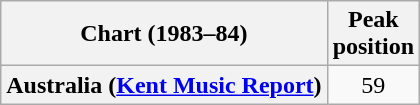<table class="wikitable plainrowheaders" style="text-align:center">
<tr>
<th>Chart (1983–84)</th>
<th>Peak<br>position</th>
</tr>
<tr>
<th scope="row">Australia (<a href='#'>Kent Music Report</a>)</th>
<td>59</td>
</tr>
</table>
